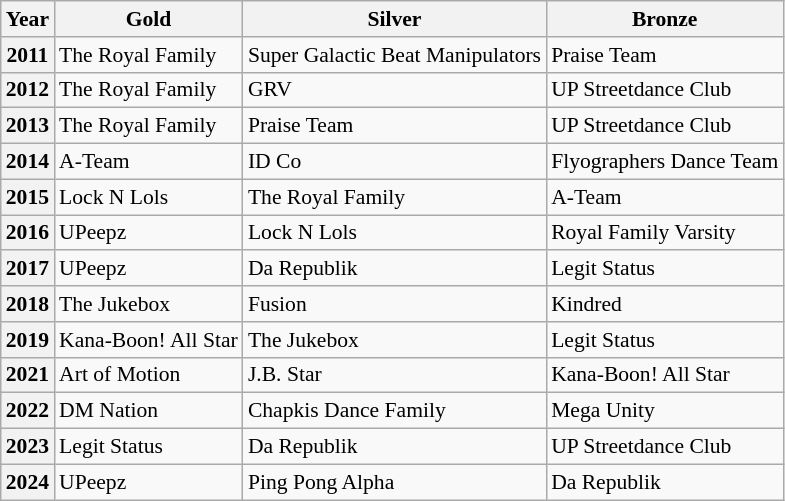<table class="wikitable sortable plainrowheaders" style="text-align:left; font-size:90%;">
<tr>
<th scope="col">Year</th>
<th scope="col"> <strong>Gold</strong></th>
<th scope="col"> <strong>Silver</strong></th>
<th scope="col"> <strong>Bronze</strong></th>
</tr>
<tr>
<th>2011</th>
<td> The Royal Family</td>
<td> Super Galactic Beat Manipulators</td>
<td> Praise Team</td>
</tr>
<tr>
<th>2012</th>
<td> The Royal Family</td>
<td> GRV</td>
<td> UP Streetdance Club</td>
</tr>
<tr>
<th>2013</th>
<td> The Royal Family</td>
<td> Praise Team</td>
<td> UP Streetdance Club</td>
</tr>
<tr>
<th>2014</th>
<td> A-Team</td>
<td> ID Co</td>
<td> Flyographers Dance Team</td>
</tr>
<tr>
<th>2015</th>
<td> Lock N Lols</td>
<td> The Royal Family</td>
<td> A-Team</td>
</tr>
<tr>
<th>2016</th>
<td> UPeepz</td>
<td> Lock N Lols</td>
<td> Royal Family Varsity</td>
</tr>
<tr>
<th>2017</th>
<td> UPeepz</td>
<td> Da Republik</td>
<td> Legit Status</td>
</tr>
<tr>
<th>2018</th>
<td> The Jukebox</td>
<td> Fusion</td>
<td> Kindred</td>
</tr>
<tr>
<th>2019</th>
<td> Kana-Boon! All Star</td>
<td> The Jukebox</td>
<td> Legit Status</td>
</tr>
<tr>
<th>2021</th>
<td> Art of Motion</td>
<td> J.B. Star</td>
<td> Kana-Boon! All Star</td>
</tr>
<tr>
<th>2022</th>
<td> DM Nation</td>
<td> Chapkis Dance Family</td>
<td> Mega Unity</td>
</tr>
<tr>
<th>2023</th>
<td> Legit Status</td>
<td> Da Republik</td>
<td> UP Streetdance Club</td>
</tr>
<tr>
<th>2024</th>
<td> UPeepz</td>
<td> Ping Pong Alpha</td>
<td> Da Republik</td>
</tr>
</table>
